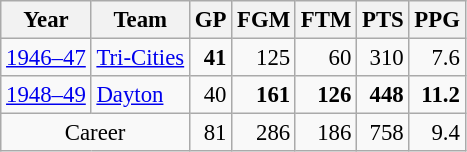<table class="wikitable sortable" style="font-size:95%; text-align:right;">
<tr>
<th>Year</th>
<th>Team</th>
<th>GP</th>
<th>FGM</th>
<th>FTM</th>
<th>PTS</th>
<th>PPG</th>
</tr>
<tr>
<td style="text-align:left;"><a href='#'>1946–47</a></td>
<td style="text-align:left;"><a href='#'>Tri-Cities</a></td>
<td><strong>41</strong></td>
<td>125</td>
<td>60</td>
<td>310</td>
<td>7.6</td>
</tr>
<tr>
<td style="text-align:left;"><a href='#'>1948–49</a></td>
<td style="text-align:left;"><a href='#'>Dayton</a></td>
<td>40</td>
<td><strong>161</strong></td>
<td><strong>126</strong></td>
<td><strong>448</strong></td>
<td><strong>11.2</strong></td>
</tr>
<tr>
<td style="text-align:center;" colspan="2">Career</td>
<td>81</td>
<td>286</td>
<td>186</td>
<td>758</td>
<td>9.4</td>
</tr>
</table>
